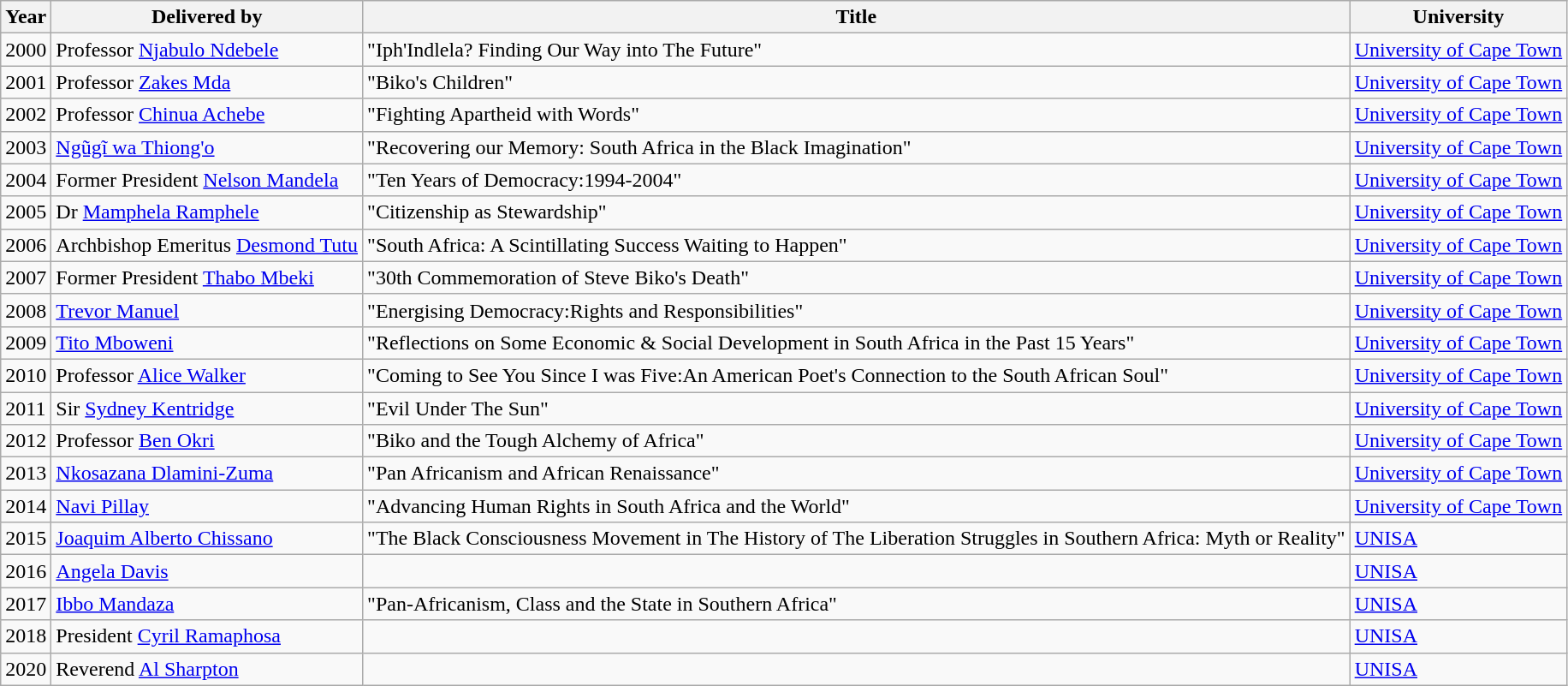<table class="wikitable">
<tr>
<th>Year</th>
<th>Delivered by</th>
<th>Title</th>
<th>University</th>
</tr>
<tr>
<td>2000</td>
<td>Professor <a href='#'>Njabulo Ndebele</a></td>
<td>"Iph'Indlela? Finding Our Way into The Future"</td>
<td><a href='#'>University of Cape Town</a></td>
</tr>
<tr>
<td>2001</td>
<td>Professor <a href='#'>Zakes Mda</a></td>
<td>"Biko's Children"</td>
<td><a href='#'>University of Cape Town</a></td>
</tr>
<tr>
<td>2002</td>
<td>Professor <a href='#'>Chinua Achebe</a></td>
<td>"Fighting Apartheid with Words"</td>
<td><a href='#'>University of Cape Town</a></td>
</tr>
<tr>
<td>2003</td>
<td><a href='#'>Ngũgĩ wa Thiong'o</a></td>
<td>"Recovering our Memory: South Africa in the Black Imagination"</td>
<td><a href='#'>University of Cape Town</a></td>
</tr>
<tr>
<td>2004</td>
<td>Former President <a href='#'>Nelson Mandela</a></td>
<td>"Ten Years of Democracy:1994-2004"</td>
<td><a href='#'>University of Cape Town</a></td>
</tr>
<tr>
<td>2005</td>
<td>Dr <a href='#'>Mamphela Ramphele</a></td>
<td>"Citizenship as Stewardship"</td>
<td><a href='#'>University of Cape Town</a></td>
</tr>
<tr>
<td>2006</td>
<td>Archbishop Emeritus <a href='#'>Desmond Tutu</a></td>
<td>"South Africa: A Scintillating Success Waiting to Happen"</td>
<td><a href='#'>University of Cape Town</a></td>
</tr>
<tr>
<td>2007</td>
<td>Former President <a href='#'>Thabo Mbeki</a></td>
<td>"30th Commemoration of Steve Biko's Death"</td>
<td><a href='#'>University of Cape Town</a></td>
</tr>
<tr>
<td>2008</td>
<td><a href='#'>Trevor Manuel</a></td>
<td>"Energising Democracy:Rights and Responsibilities"</td>
<td><a href='#'>University of Cape Town</a></td>
</tr>
<tr>
<td>2009</td>
<td><a href='#'>Tito Mboweni</a></td>
<td>"Reflections on Some Economic & Social Development in South Africa in the Past 15 Years"</td>
<td><a href='#'>University of Cape Town</a></td>
</tr>
<tr>
<td>2010</td>
<td>Professor <a href='#'>Alice Walker</a></td>
<td>"Coming to See You Since I was Five:An American Poet's Connection to the South African Soul"</td>
<td><a href='#'>University of Cape Town</a></td>
</tr>
<tr>
<td>2011</td>
<td>Sir <a href='#'>Sydney Kentridge</a></td>
<td>"Evil Under The Sun"</td>
<td><a href='#'>University of Cape Town</a></td>
</tr>
<tr>
<td>2012</td>
<td>Professor <a href='#'>Ben Okri</a></td>
<td>"Biko and the Tough Alchemy of Africa"</td>
<td><a href='#'>University of Cape Town</a></td>
</tr>
<tr>
<td>2013</td>
<td><a href='#'>Nkosazana Dlamini-Zuma</a></td>
<td>"Pan Africanism and African Renaissance"</td>
<td><a href='#'>University of Cape Town</a></td>
</tr>
<tr>
<td>2014</td>
<td><a href='#'>Navi Pillay</a></td>
<td>"Advancing Human Rights in South Africa and the World"</td>
<td><a href='#'>University of Cape Town</a></td>
</tr>
<tr>
<td>2015</td>
<td><a href='#'>Joaquim Alberto Chissano</a></td>
<td>"The Black Consciousness Movement in The History of The Liberation Struggles in Southern Africa: Myth or Reality"</td>
<td><a href='#'>UNISA</a></td>
</tr>
<tr>
<td>2016</td>
<td><a href='#'>Angela Davis</a></td>
<td></td>
<td><a href='#'>UNISA</a></td>
</tr>
<tr>
<td>2017</td>
<td><a href='#'>Ibbo Mandaza</a></td>
<td>"Pan-Africanism, Class and the State in Southern Africa" </td>
<td><a href='#'>UNISA</a></td>
</tr>
<tr>
<td>2018</td>
<td>President <a href='#'>Cyril Ramaphosa</a></td>
<td></td>
<td><a href='#'>UNISA</a></td>
</tr>
<tr>
<td>2020</td>
<td>Reverend <a href='#'>Al Sharpton</a></td>
<td></td>
<td><a href='#'>UNISA</a></td>
</tr>
</table>
